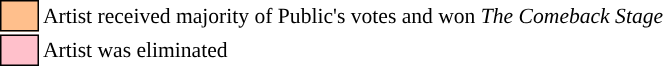<table class="toccolours" style="font-size: 90%; white-space: nowrap;”">
<tr>
<td style="background:#ffbf8c; border:1px solid black;">      </td>
<td>Artist received majority of Public's votes and won <em>The Comeback Stage</em></td>
</tr>
<tr>
<td style="background:pink; border:1px solid black;">      </td>
<td>Artist was eliminated</td>
</tr>
<tr>
</tr>
</table>
